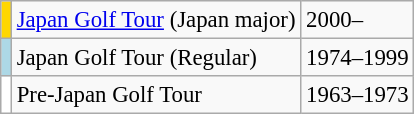<table class="wikitable" style="font-size:95%">
<tr>
<td style="background:gold"></td>
<td><a href='#'>Japan Golf Tour</a> (Japan major)</td>
<td>2000–</td>
</tr>
<tr>
<td style="background:lightblue"></td>
<td>Japan Golf Tour (Regular)</td>
<td>1974–1999</td>
</tr>
<tr>
<td style="background:white"></td>
<td>Pre-Japan Golf Tour</td>
<td>1963–1973</td>
</tr>
</table>
